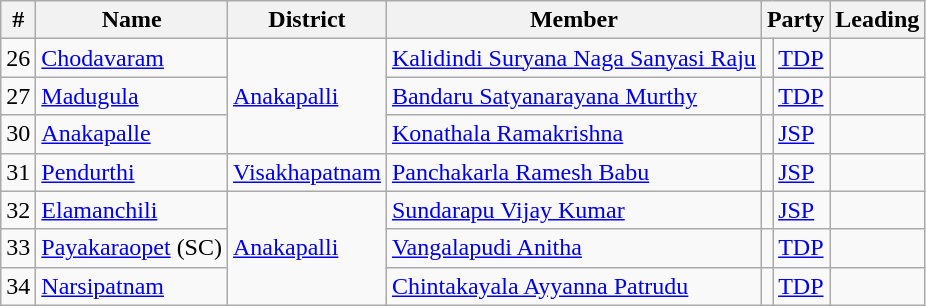<table class="wikitable sortable">
<tr>
<th>#</th>
<th>Name</th>
<th>District</th>
<th>Member</th>
<th colspan="2">Party</th>
<th colspan=2>Leading<br></th>
</tr>
<tr>
<td>26</td>
<td><a href='#'>Chodavaram</a></td>
<td rowspan="3"><a href='#'>Anakapalli</a></td>
<td><a href='#'>Kalidindi Suryana Naga Sanyasi Raju</a></td>
<td></td>
<td><a href='#'>TDP</a></td>
<td></td>
</tr>
<tr>
<td>27</td>
<td><a href='#'>Madugula</a></td>
<td><a href='#'>Bandaru Satyanarayana Murthy</a></td>
<td></td>
<td><a href='#'>TDP</a></td>
<td></td>
</tr>
<tr>
<td>30</td>
<td><a href='#'>Anakapalle</a></td>
<td><a href='#'>Konathala Ramakrishna</a></td>
<td></td>
<td><a href='#'>JSP</a></td>
<td></td>
</tr>
<tr>
<td>31</td>
<td><a href='#'>Pendurthi</a></td>
<td><a href='#'>Visakhapatnam</a></td>
<td><a href='#'>Panchakarla Ramesh Babu</a></td>
<td></td>
<td><a href='#'>JSP</a></td>
<td></td>
</tr>
<tr>
<td>32</td>
<td><a href='#'>Elamanchili</a></td>
<td rowspan="3"><a href='#'>Anakapalli</a></td>
<td><a href='#'>Sundarapu Vijay Kumar</a></td>
<td></td>
<td><a href='#'>JSP</a></td>
<td></td>
</tr>
<tr>
<td>33</td>
<td><a href='#'>Payakaraopet</a> (SC)</td>
<td><a href='#'>Vangalapudi Anitha</a></td>
<td></td>
<td><a href='#'>TDP</a></td>
<td></td>
</tr>
<tr>
<td>34</td>
<td><a href='#'>Narsipatnam</a></td>
<td><a href='#'>Chintakayala Ayyanna Patrudu</a></td>
<td></td>
<td><a href='#'>TDP</a></td>
<td></td>
</tr>
</table>
